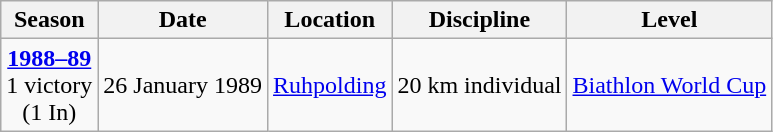<table class="wikitable">
<tr>
<th>Season</th>
<th>Date</th>
<th>Location</th>
<th>Discipline</th>
<th>Level</th>
</tr>
<tr>
<td rowspan="1" style="text-align:center;"><strong><a href='#'>1988–89</a></strong> <br> 1 victory <br> (1 In)</td>
<td>26 January 1989</td>
<td> <a href='#'>Ruhpolding</a></td>
<td>20 km individual</td>
<td><a href='#'>Biathlon World Cup</a></td>
</tr>
</table>
